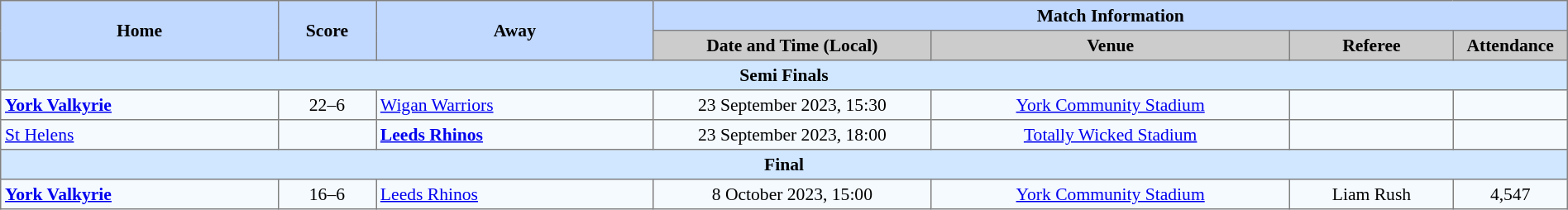<table border=1 style="border-collapse:collapse; font-size:90%; text-align:center;" cellpadding=3 cellspacing=0 width=100%>
<tr style="background:#c1d8ff;">
<th scope="col" rowspan=2 width=17%>Home</th>
<th scope="col" rowspan=2 width=6%>Score</th>
<th scope="col" rowspan=2 width=17%>Away</th>
<th colspan=4>Match Information</th>
</tr>
<tr style="background:#cccccc;">
<th scope="col" width=17%>Date and Time (Local)</th>
<th scope="col" width=22%>Venue</th>
<th scope="col" width=10%>Referee</th>
<th scope="col" width=7%>Attendance</th>
</tr>
<tr style="background:#d0e7ff;">
<td colspan=7><strong>Semi Finals</strong></td>
</tr>
<tr style="background:#f5faff;">
<td align=left><strong> <a href='#'>York Valkyrie</a></strong></td>
<td>22–6</td>
<td align=left> <a href='#'>Wigan Warriors</a></td>
<td>23 September 2023, 15:30</td>
<td><a href='#'>York Community Stadium</a></td>
<td></td>
<td></td>
</tr>
<tr style="background:#f5faff;">
<td align=left> <a href='#'>St Helens</a></td>
<td></td>
<td align=left><strong> <a href='#'>Leeds Rhinos</a></strong></td>
<td>23 September 2023, 18:00</td>
<td><a href='#'>Totally Wicked Stadium</a></td>
<td></td>
<td></td>
</tr>
<tr style="background:#d0e7ff;">
<td colspan=7><strong>Final</strong></td>
</tr>
<tr style="background:#f5faff;">
<td align=left><strong> <a href='#'>York Valkyrie</a></strong></td>
<td>16–6</td>
<td align=left> <a href='#'>Leeds Rhinos</a></td>
<td>8 October 2023, 15:00</td>
<td><a href='#'>York Community Stadium</a></td>
<td>Liam Rush</td>
<td>4,547</td>
</tr>
</table>
